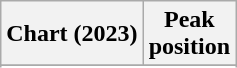<table class="wikitable sortable plainrowheaders" style="text-align:center;">
<tr>
<th scope="col">Chart (2023)</th>
<th scope="col">Peak<br>position</th>
</tr>
<tr>
</tr>
<tr>
</tr>
<tr>
</tr>
<tr>
</tr>
</table>
